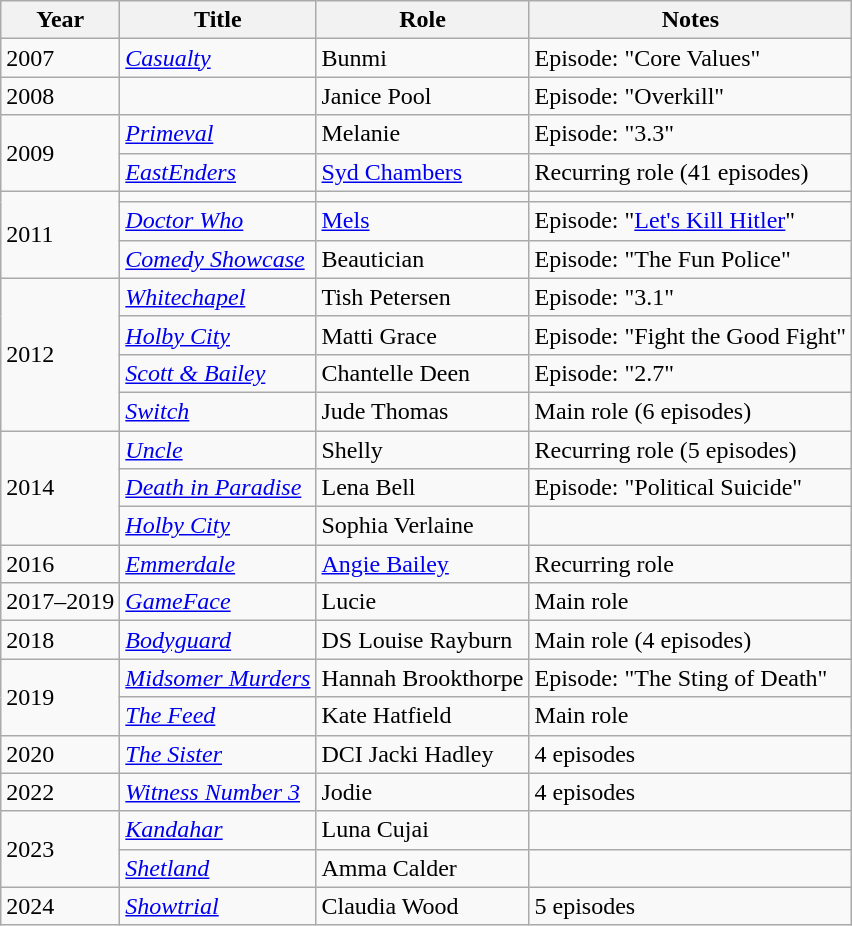<table class="wikitable sortable">
<tr>
<th scope="col">Year</th>
<th scope="col">Title</th>
<th scope="col">Role</th>
<th scope="col" class="unsortable">Notes</th>
</tr>
<tr>
<td>2007</td>
<td><em><a href='#'>Casualty</a></em></td>
<td>Bunmi</td>
<td>Episode: "Core Values"</td>
</tr>
<tr>
<td>2008</td>
<td><em></em></td>
<td>Janice Pool</td>
<td>Episode: "Overkill"</td>
</tr>
<tr>
<td rowspan=2>2009</td>
<td><em><a href='#'>Primeval</a></em></td>
<td>Melanie</td>
<td>Episode: "3.3"</td>
</tr>
<tr>
<td><em><a href='#'>EastEnders</a></em></td>
<td><a href='#'>Syd Chambers</a></td>
<td>Recurring role (41 episodes)</td>
</tr>
<tr>
<td rowspan=3>2011</td>
<td><em></em></td>
<td></td>
<td></td>
</tr>
<tr>
<td><em><a href='#'>Doctor Who</a></em></td>
<td><a href='#'>Mels</a></td>
<td>Episode: "<a href='#'>Let's Kill Hitler</a>"</td>
</tr>
<tr>
<td><em><a href='#'>Comedy Showcase</a></em></td>
<td>Beautician</td>
<td>Episode: "The Fun Police"</td>
</tr>
<tr>
<td rowspan=4>2012</td>
<td><em><a href='#'>Whitechapel</a></em></td>
<td>Tish Petersen</td>
<td>Episode: "3.1"</td>
</tr>
<tr>
<td><em><a href='#'>Holby City</a></em></td>
<td>Matti Grace</td>
<td>Episode: "Fight the Good Fight"</td>
</tr>
<tr>
<td><em><a href='#'>Scott & Bailey</a></em></td>
<td>Chantelle Deen</td>
<td>Episode: "2.7"</td>
</tr>
<tr>
<td><em><a href='#'>Switch</a></em></td>
<td>Jude Thomas</td>
<td>Main role (6 episodes)</td>
</tr>
<tr>
<td rowspan=3>2014</td>
<td><em><a href='#'>Uncle</a></em></td>
<td>Shelly</td>
<td>Recurring role (5 episodes)</td>
</tr>
<tr>
<td><em><a href='#'>Death in Paradise</a></em></td>
<td>Lena Bell</td>
<td>Episode: "Political Suicide"</td>
</tr>
<tr>
<td><em><a href='#'>Holby City</a></em></td>
<td>Sophia Verlaine</td>
<td></td>
</tr>
<tr>
<td>2016</td>
<td><em><a href='#'>Emmerdale</a></em></td>
<td><a href='#'>Angie Bailey</a></td>
<td>Recurring role</td>
</tr>
<tr>
<td>2017–2019</td>
<td><em><a href='#'>GameFace</a></em></td>
<td>Lucie</td>
<td>Main role</td>
</tr>
<tr>
<td>2018</td>
<td><em><a href='#'>Bodyguard</a></em></td>
<td>DS Louise Rayburn</td>
<td>Main role (4 episodes)</td>
</tr>
<tr>
<td rowspan="2">2019</td>
<td><em><a href='#'>Midsomer Murders</a></em></td>
<td>Hannah Brookthorpe</td>
<td>Episode: "The Sting of Death"</td>
</tr>
<tr>
<td><em><a href='#'>The Feed</a></em></td>
<td>Kate Hatfield</td>
<td>Main role</td>
</tr>
<tr>
<td>2020</td>
<td><em><a href='#'>The Sister</a></em></td>
<td>DCI Jacki Hadley</td>
<td>4 episodes</td>
</tr>
<tr>
<td>2022</td>
<td><em><a href='#'>Witness Number 3</a></em></td>
<td>Jodie</td>
<td>4 episodes</td>
</tr>
<tr>
<td rowspan="2">2023</td>
<td><em><a href='#'>Kandahar</a></em></td>
<td>Luna Cujai</td>
<td></td>
</tr>
<tr>
<td><em><a href='#'>Shetland</a></em></td>
<td>Amma Calder</td>
<td></td>
</tr>
<tr>
<td>2024</td>
<td><em><a href='#'>Showtrial</a></em></td>
<td>Claudia Wood</td>
<td>5 episodes</td>
</tr>
</table>
